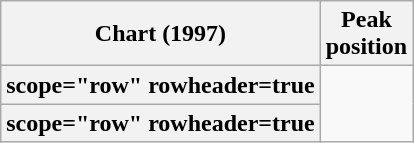<table class="wikitable sortable plainrowheaders">
<tr>
<th>Chart (1997)</th>
<th>Peak<br>position</th>
</tr>
<tr>
<th>scope="row" rowheader=true</th>
</tr>
<tr>
<th>scope="row" rowheader=true</th>
</tr>
</table>
